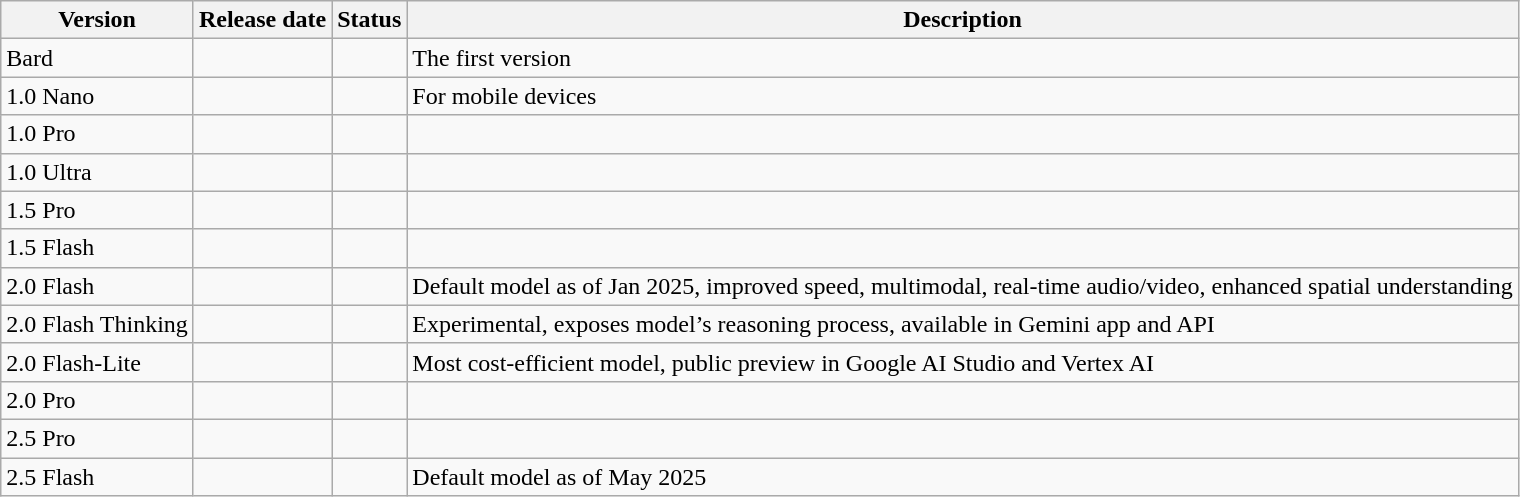<table class="wikitable sortable">
<tr>
<th>Version</th>
<th>Release date</th>
<th>Status</th>
<th>Description</th>
</tr>
<tr>
<td>Bard</td>
<td></td>
<td></td>
<td>The first version</td>
</tr>
<tr>
<td>1.0 Nano</td>
<td></td>
<td></td>
<td>For mobile devices</td>
</tr>
<tr>
<td>1.0 Pro</td>
<td></td>
<td></td>
<td></td>
</tr>
<tr>
<td>1.0 Ultra</td>
<td></td>
<td></td>
<td></td>
</tr>
<tr>
<td>1.5 Pro</td>
<td></td>
<td></td>
<td></td>
</tr>
<tr>
<td>1.5 Flash</td>
<td></td>
<td></td>
</tr>
<tr>
<td>2.0 Flash</td>
<td></td>
<td></td>
<td>Default model as of Jan 2025, improved speed, multimodal, real-time audio/video, enhanced spatial understanding</td>
</tr>
<tr>
<td>2.0 Flash Thinking</td>
<td></td>
<td></td>
<td>Experimental, exposes model’s reasoning process, available in Gemini app and API</td>
</tr>
<tr>
<td>2.0 Flash-Lite</td>
<td></td>
<td></td>
<td>Most cost-efficient model, public preview in Google AI Studio and Vertex AI</td>
</tr>
<tr>
<td>2.0 Pro</td>
<td></td>
<td></td>
<td></td>
</tr>
<tr>
<td>2.5 Pro</td>
<td></td>
<td></td>
<td></td>
</tr>
<tr>
<td>2.5 Flash</td>
<td></td>
<td></td>
<td>Default model as of May 2025</td>
</tr>
</table>
